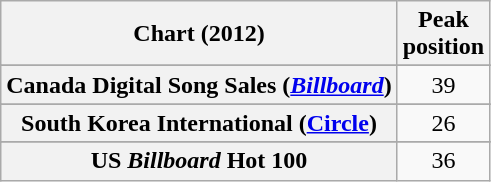<table class="wikitable sortable plainrowheaders" style="text-align:center">
<tr>
<th scope="col">Chart (2012)</th>
<th scope="col">Peak<br>position</th>
</tr>
<tr>
</tr>
<tr>
<th scope="row">Canada Digital Song Sales (<em><a href='#'>Billboard</a></em>)</th>
<td>39</td>
</tr>
<tr>
</tr>
<tr>
</tr>
<tr>
</tr>
<tr>
</tr>
<tr>
<th scope="row">South Korea International (<a href='#'>Circle</a>)</th>
<td>26</td>
</tr>
<tr>
</tr>
<tr>
</tr>
<tr>
</tr>
<tr>
<th scope="row">US <em>Billboard</em> Hot 100</th>
<td>36</td>
</tr>
</table>
